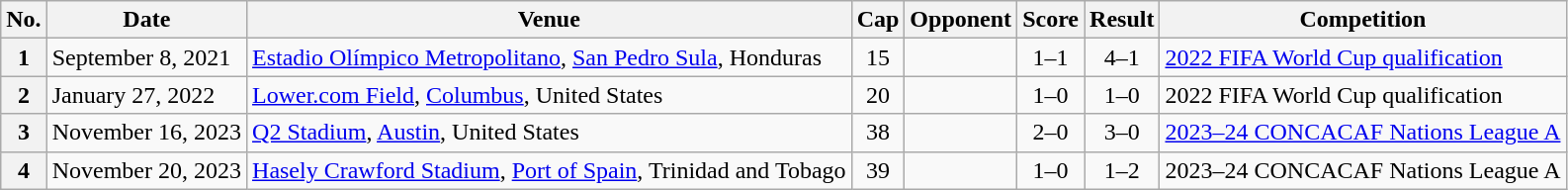<table class=wikitable>
<tr>
<th scope=col>No.</th>
<th scope=col>Date</th>
<th scope=col>Venue</th>
<th scope=col>Cap</th>
<th scope=col>Opponent</th>
<th scope=col>Score</th>
<th scope=col>Result</th>
<th scope=col>Competition</th>
</tr>
<tr>
<th scope=row>1</th>
<td>September 8, 2021</td>
<td><a href='#'>Estadio Olímpico Metropolitano</a>, <a href='#'>San Pedro Sula</a>, Honduras</td>
<td align=center>15</td>
<td></td>
<td align=center>1–1</td>
<td align="center">4–1</td>
<td><a href='#'>2022 FIFA World Cup qualification</a></td>
</tr>
<tr>
<th scope=row>2</th>
<td>January 27, 2022</td>
<td><a href='#'>Lower.com Field</a>, <a href='#'>Columbus</a>, United States</td>
<td align=center>20</td>
<td></td>
<td align=center>1–0</td>
<td align="center">1–0</td>
<td>2022 FIFA World Cup qualification</td>
</tr>
<tr>
<th scope=row>3</th>
<td>November 16, 2023</td>
<td><a href='#'>Q2 Stadium</a>, <a href='#'>Austin</a>, United States</td>
<td align=center>38</td>
<td></td>
<td align=center>2–0</td>
<td align=center>3–0</td>
<td><a href='#'>2023–24 CONCACAF Nations League A</a></td>
</tr>
<tr>
<th scope=row>4</th>
<td>November 20, 2023</td>
<td><a href='#'>Hasely Crawford Stadium</a>, <a href='#'>Port of Spain</a>, Trinidad and Tobago</td>
<td align=center>39</td>
<td></td>
<td align=center>1–0</td>
<td align=center>1–2</td>
<td>2023–24 CONCACAF Nations League A</td>
</tr>
</table>
